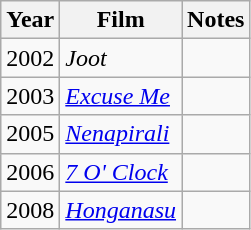<table class="wikitable">
<tr>
<th>Year</th>
<th>Film</th>
<th>Notes</th>
</tr>
<tr>
<td>2002</td>
<td><em>Joot</em></td>
<td></td>
</tr>
<tr>
<td>2003</td>
<td><em><a href='#'>Excuse Me</a></em></td>
<td></td>
</tr>
<tr>
<td>2005</td>
<td><em><a href='#'>Nenapirali</a></em></td>
<td></td>
</tr>
<tr>
<td>2006</td>
<td><em><a href='#'>7 O' Clock</a></em></td>
<td></td>
</tr>
<tr>
<td>2008</td>
<td><em><a href='#'>Honganasu</a></em></td>
<td></td>
</tr>
</table>
